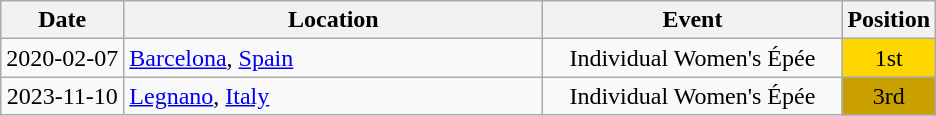<table class="wikitable" style="text-align:center;">
<tr>
<th>Date</th>
<th style="width:17em">Location</th>
<th style="width:12em">Event</th>
<th>Position</th>
</tr>
<tr>
<td>2020-02-07</td>
<td rowspan="1" align="left"> <a href='#'>Barcelona</a>, <a href='#'>Spain</a></td>
<td>Individual Women's Épée</td>
<td bgcolor="gold">1st</td>
</tr>
<tr>
<td>2023-11-10</td>
<td rowspan="1" align="left"> <a href='#'>Legnano</a>, <a href='#'>Italy</a></td>
<td>Individual Women's Épée</td>
<td bgcolor="caramel">3rd</td>
</tr>
</table>
